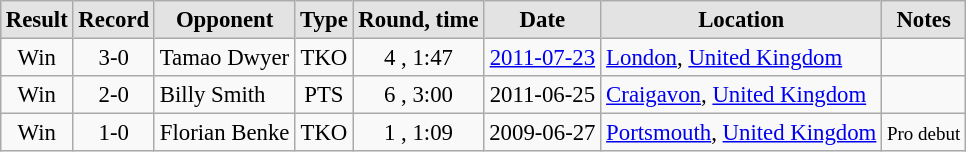<table class="wikitable sortable" style="margin:0.5em auto; font-size:95%;">
<tr>
<td align=center style="border-style: none none solid solid; background: #e3e3e3"><strong>Result</strong></td>
<td align=center style="border-style: none none solid solid; background: #e3e3e3"><strong>Record</strong></td>
<td align=center style="border-style: none none solid solid; background: #e3e3e3"><strong>Opponent</strong></td>
<td align=center style="border-style: none none solid solid; background: #e3e3e3"><strong>Type</strong></td>
<td align=center style="border-style: none none solid solid; background: #e3e3e3"><strong>Round, time</strong></td>
<td align=center style="border-style: none none solid solid; background: #e3e3e3"><strong>Date</strong></td>
<td align=center style="border-style: none none solid solid; background: #e3e3e3"><strong>Location</strong></td>
<td align=center style="border-style: none none solid solid; background: #e3e3e3"><strong>Notes</strong></td>
</tr>
<tr align=center>
<td>Win</td>
<td>3-0</td>
<td align=left> Tamao Dwyer</td>
<td>TKO</td>
<td>4 , 1:47</td>
<td><a href='#'>2011-07-23</a></td>
<td align=left> <a href='#'>London</a>, <a href='#'>United Kingdom</a></td>
<td align=left></td>
</tr>
<tr align=center>
<td>Win</td>
<td>2-0</td>
<td align=left> Billy Smith</td>
<td>PTS</td>
<td>6 , 3:00</td>
<td>2011-06-25</td>
<td align=left> <a href='#'>Craigavon</a>, <a href='#'>United Kingdom</a></td>
<td align=left></td>
</tr>
<tr align=center>
<td>Win</td>
<td>1-0</td>
<td align=left> Florian Benke</td>
<td>TKO</td>
<td>1 , 1:09</td>
<td>2009-06-27</td>
<td align=left> <a href='#'>Portsmouth</a>, <a href='#'>United Kingdom</a></td>
<td align=left><small>Pro debut</small></td>
</tr>
</table>
